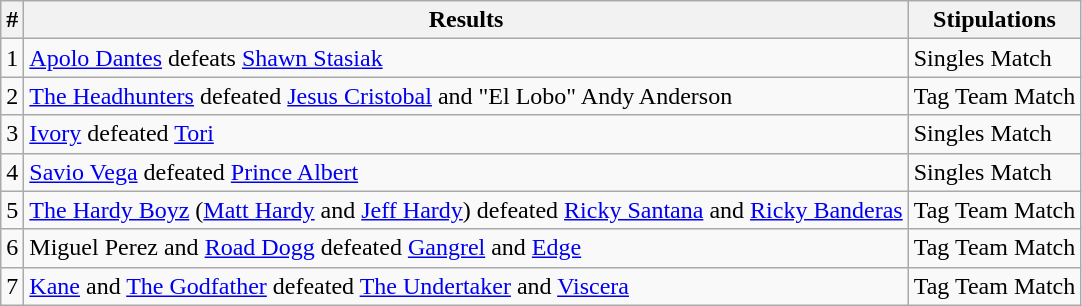<table class="wikitable">
<tr>
<th>#</th>
<th>Results</th>
<th>Stipulations</th>
</tr>
<tr>
<td>1</td>
<td><a href='#'>Apolo Dantes</a> defeats <a href='#'>Shawn Stasiak</a></td>
<td>Singles Match</td>
</tr>
<tr>
<td>2</td>
<td><a href='#'>The Headhunters</a> defeated <a href='#'>Jesus Cristobal</a> and "El Lobo" Andy Anderson</td>
<td>Tag Team Match</td>
</tr>
<tr>
<td>3</td>
<td><a href='#'>Ivory</a> defeated <a href='#'>Tori</a></td>
<td>Singles Match</td>
</tr>
<tr>
<td>4</td>
<td><a href='#'>Savio Vega</a> defeated <a href='#'>Prince Albert</a></td>
<td>Singles Match</td>
</tr>
<tr>
<td>5</td>
<td><a href='#'>The Hardy Boyz</a> (<a href='#'>Matt Hardy</a> and <a href='#'>Jeff Hardy</a>) defeated <a href='#'>Ricky Santana</a> and <a href='#'>Ricky Banderas</a></td>
<td>Tag Team Match</td>
</tr>
<tr>
<td>6</td>
<td>Miguel Perez and <a href='#'>Road Dogg</a> defeated <a href='#'>Gangrel</a> and <a href='#'>Edge</a></td>
<td>Tag Team Match</td>
</tr>
<tr>
<td>7</td>
<td><a href='#'>Kane</a> and <a href='#'>The Godfather</a> defeated <a href='#'>The Undertaker</a> and <a href='#'>Viscera</a></td>
<td>Tag Team Match</td>
</tr>
</table>
